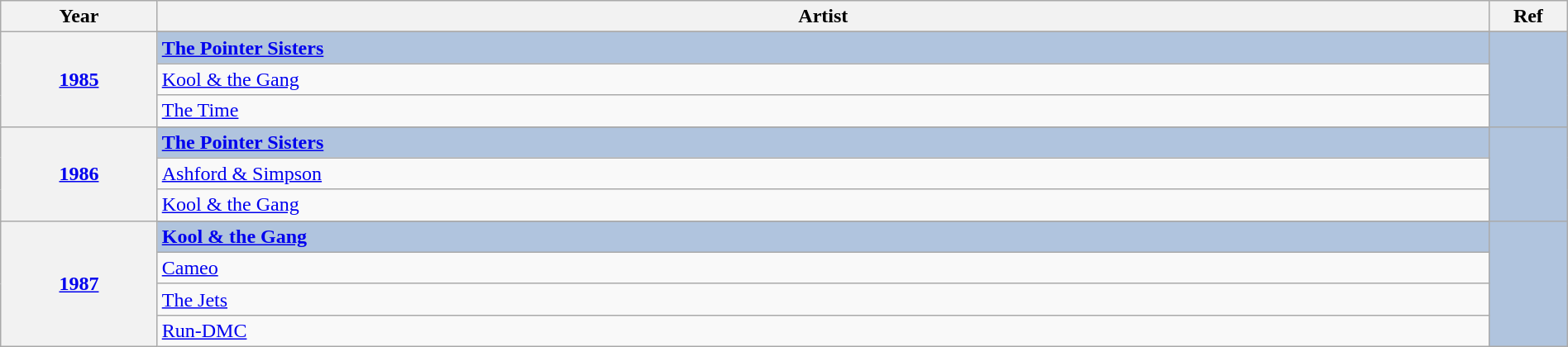<table class="wikitable" width="100%">
<tr>
<th width="10%">Year</th>
<th width="85%">Artist</th>
<th width="5%">Ref</th>
</tr>
<tr>
<th rowspan="4" align="center"><a href='#'>1985<br></a></th>
</tr>
<tr style="background:#B0C4DE">
<td><strong><a href='#'>The Pointer Sisters</a></strong></td>
<td rowspan="4" align="center"></td>
</tr>
<tr>
<td><a href='#'>Kool & the Gang</a></td>
</tr>
<tr>
<td><a href='#'>The Time</a></td>
</tr>
<tr>
<th rowspan="4" align="center"><a href='#'>1986<br></a></th>
</tr>
<tr style="background:#B0C4DE">
<td><strong><a href='#'>The Pointer Sisters</a></strong></td>
<td rowspan="4" align="center"></td>
</tr>
<tr>
<td><a href='#'>Ashford & Simpson</a></td>
</tr>
<tr>
<td><a href='#'>Kool & the Gang</a></td>
</tr>
<tr>
<th rowspan="5" align="center"><a href='#'>1987<br></a></th>
</tr>
<tr style="background:#B0C4DE">
<td><strong><a href='#'>Kool & the Gang</a></strong></td>
<td rowspan="5" align="center"></td>
</tr>
<tr>
<td><a href='#'>Cameo</a></td>
</tr>
<tr>
<td><a href='#'>The Jets</a></td>
</tr>
<tr>
<td><a href='#'>Run-DMC</a></td>
</tr>
</table>
